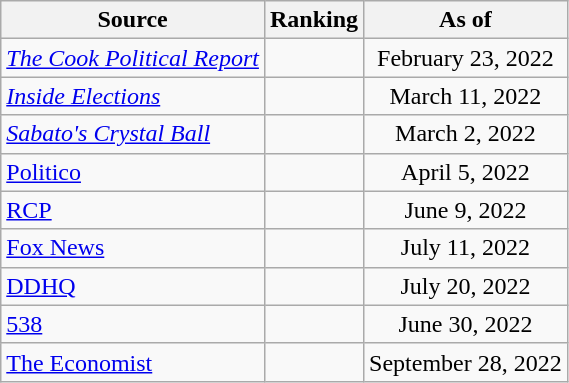<table class="wikitable" style="text-align:center">
<tr>
<th>Source</th>
<th>Ranking</th>
<th>As of</th>
</tr>
<tr>
<td align=left><em><a href='#'>The Cook Political Report</a></em></td>
<td></td>
<td>February 23, 2022</td>
</tr>
<tr>
<td align=left><em><a href='#'>Inside Elections</a></em></td>
<td></td>
<td>March 11, 2022</td>
</tr>
<tr>
<td align=left><em><a href='#'>Sabato's Crystal Ball</a></em></td>
<td></td>
<td>March 2, 2022</td>
</tr>
<tr>
<td style="text-align:left;"><a href='#'>Politico</a></td>
<td></td>
<td>April 5, 2022</td>
</tr>
<tr>
<td style="text-align:left;"><a href='#'>RCP</a></td>
<td></td>
<td>June 9, 2022</td>
</tr>
<tr>
<td align=left><a href='#'>Fox News</a></td>
<td></td>
<td>July 11, 2022</td>
</tr>
<tr>
<td align="left"><a href='#'>DDHQ</a></td>
<td></td>
<td>July 20, 2022</td>
</tr>
<tr>
<td style="text-align:left;"><a href='#'>538</a></td>
<td></td>
<td>June 30, 2022</td>
</tr>
<tr>
<td align="left"><a href='#'>The Economist</a></td>
<td></td>
<td>September 28, 2022</td>
</tr>
</table>
